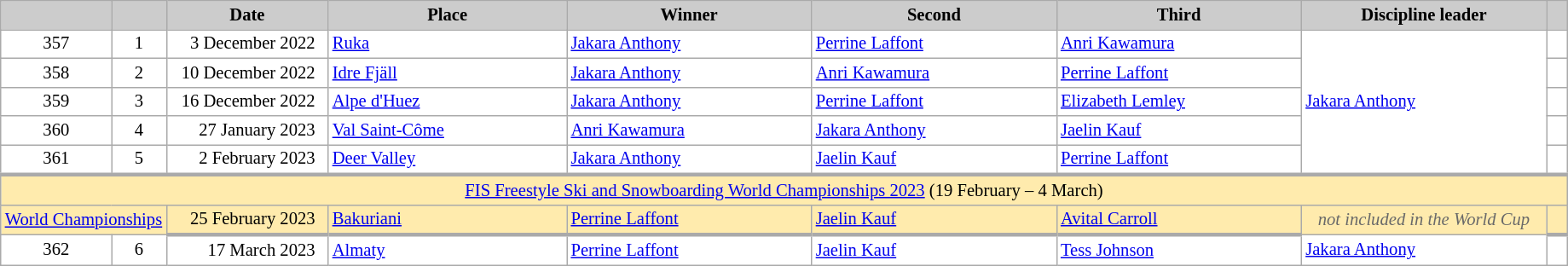<table class="wikitable plainrowheaders" style="background:#fff; font-size:86%; line-height:16px; border:grey solid 1px; border-collapse:collapse;">
<tr>
<th scope="col" style="background:#ccc; width=20 px;"></th>
<th scope="col" style="background:#ccc; width=30 px;"></th>
<th scope="col" style="background:#ccc; width:120px;">Date</th>
<th scope="col" style="background:#ccc; width:180px;">Place</th>
<th scope="col" style="background:#ccc; width:185px;">Winner</th>
<th scope="col" style="background:#ccc; width:185px;">Second</th>
<th scope="col" style="background:#ccc; width:185px;">Third</th>
<th scope="col" style="background:#ccc; width:185px;">Discipline leader</th>
<th scope="col" style="background:#ccc; width:10px;"></th>
</tr>
<tr>
<td align="center">357</td>
<td align="center">1</td>
<td align="right">3 December 2022  </td>
<td> <a href='#'>Ruka</a></td>
<td> <a href='#'>Jakara Anthony</a></td>
<td> <a href='#'>Perrine Laffont</a></td>
<td> <a href='#'>Anri Kawamura</a></td>
<td rowspan=5> <a href='#'>Jakara Anthony</a></td>
<td></td>
</tr>
<tr>
<td align="center">358</td>
<td align="center">2</td>
<td align="right">10 December 2022  </td>
<td> <a href='#'>Idre Fjäll</a></td>
<td> <a href='#'>Jakara Anthony</a></td>
<td> <a href='#'>Anri Kawamura</a></td>
<td> <a href='#'>Perrine Laffont</a></td>
<td></td>
</tr>
<tr>
<td align="center">359</td>
<td align="center">3</td>
<td align="right">16 December 2022  </td>
<td> <a href='#'>Alpe d'Huez</a></td>
<td> <a href='#'>Jakara Anthony</a></td>
<td> <a href='#'>Perrine Laffont</a></td>
<td> <a href='#'>Elizabeth Lemley</a></td>
<td></td>
</tr>
<tr>
<td align="center">360</td>
<td align="center">4</td>
<td align="right">27 January 2023  </td>
<td> <a href='#'>Val Saint-Côme</a></td>
<td> <a href='#'>Anri Kawamura</a></td>
<td> <a href='#'>Jakara Anthony</a></td>
<td> <a href='#'>Jaelin Kauf</a></td>
<td></td>
</tr>
<tr>
<td align="center">361</td>
<td align="center">5</td>
<td align="right">2 February 2023  </td>
<td> <a href='#'>Deer Valley</a></td>
<td> <a href='#'>Jakara Anthony</a></td>
<td> <a href='#'>Jaelin Kauf</a></td>
<td> <a href='#'>Perrine Laffont</a></td>
<td></td>
</tr>
<tr style="background:#FFEBAD">
<td align=center style="border-top-width:3px" colspan=11><a href='#'>FIS Freestyle Ski and Snowboarding World Championships 2023</a> (19 February – 4 March)</td>
</tr>
<tr style="background:#FFEBAD">
<td colspan=2 align="center" style=color:#696969 style="border-bottom-width:3px"><a href='#'>World Championships</a></td>
<td style="border-bottom-width:3px" align="right">25 February 2023  </td>
<td style="border-bottom-width:3px"> <a href='#'>Bakuriani</a></td>
<td style="border-bottom-width:3px"> <a href='#'>Perrine Laffont</a></td>
<td style="border-bottom-width:3px"> <a href='#'>Jaelin Kauf</a></td>
<td style="border-bottom-width:3px"> <a href='#'>Avital Carroll</a></td>
<td align="center" style=color:#696969 style="border-bottom-width:3px"><em>not included in the World Cup</em></td>
<td style="border-bottom-width:3px"></td>
</tr>
<tr>
<td align="center">362</td>
<td align="center">6</td>
<td align="right">17 March 2023  </td>
<td> <a href='#'>Almaty</a></td>
<td> <a href='#'>Perrine Laffont</a></td>
<td> <a href='#'>Jaelin Kauf</a></td>
<td> <a href='#'>Tess Johnson</a></td>
<td> <a href='#'>Jakara Anthony</a></td>
<td></td>
</tr>
</table>
